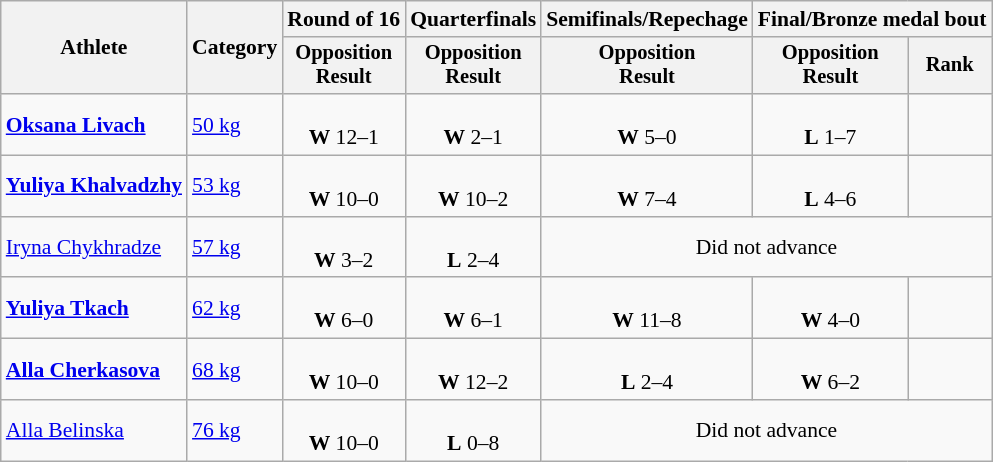<table class="wikitable" style="text-align:center; font-size:90%">
<tr>
<th rowspan=2>Athlete</th>
<th rowspan=2>Category</th>
<th>Round of 16</th>
<th>Quarterfinals</th>
<th>Semifinals/Repechage</th>
<th colspan=2>Final/Bronze medal bout</th>
</tr>
<tr style="font-size:95%">
<th>Opposition<br>Result</th>
<th>Opposition<br>Result</th>
<th>Opposition<br>Result</th>
<th>Opposition<br>Result</th>
<th>Rank</th>
</tr>
<tr>
<td align=left><strong><a href='#'>Oksana Livach</a></strong></td>
<td align=left><a href='#'>50 kg</a></td>
<td><br> <strong>W</strong> 12–1</td>
<td><br> <strong>W</strong> 2–1</td>
<td><br> <strong>W</strong> 5–0</td>
<td><br> <strong>L</strong> 1–7</td>
<td></td>
</tr>
<tr>
<td align=left><strong><a href='#'>Yuliya Khalvadzhy</a></strong></td>
<td align=left><a href='#'>53 kg</a></td>
<td><br> <strong>W</strong> 10–0</td>
<td><br> <strong>W</strong> 10–2</td>
<td><br> <strong>W</strong> 7–4</td>
<td><br> <strong>L</strong> 4–6</td>
<td></td>
</tr>
<tr>
<td align=left><a href='#'>Iryna Chykhradze</a></td>
<td align=left><a href='#'>57 kg</a></td>
<td><br> <strong>W</strong> 3–2</td>
<td><br> <strong>L</strong> 2–4</td>
<td colspan=3>Did not advance</td>
</tr>
<tr>
<td align=left><strong><a href='#'>Yuliya Tkach</a></strong></td>
<td align=left><a href='#'>62 kg</a></td>
<td><br> <strong>W</strong> 6–0</td>
<td><br> <strong>W</strong> 6–1</td>
<td><br> <strong>W</strong> 11–8</td>
<td><br> <strong>W</strong> 4–0</td>
<td></td>
</tr>
<tr>
<td align=left><strong><a href='#'>Alla Cherkasova</a></strong></td>
<td align=left><a href='#'>68 kg</a></td>
<td><br> <strong>W</strong> 10–0</td>
<td><br> <strong>W</strong> 12–2</td>
<td><br> <strong>L</strong> 2–4</td>
<td><br> <strong>W</strong> 6–2</td>
<td></td>
</tr>
<tr>
<td align=left><a href='#'>Alla Belinska</a></td>
<td align=left><a href='#'>76 kg</a></td>
<td><br> <strong>W</strong> 10–0</td>
<td><br> <strong>L</strong> 0–8</td>
<td colspan=3>Did not advance</td>
</tr>
</table>
